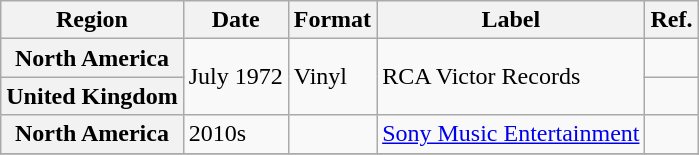<table class="wikitable plainrowheaders">
<tr>
<th scope="col">Region</th>
<th scope="col">Date</th>
<th scope="col">Format</th>
<th scope="col">Label</th>
<th scope="col">Ref.</th>
</tr>
<tr>
<th scope="row">North America</th>
<td rowspan="2">July 1972</td>
<td rowspan="2">Vinyl</td>
<td rowspan="2">RCA Victor Records</td>
<td></td>
</tr>
<tr>
<th scope="row">United Kingdom</th>
<td></td>
</tr>
<tr>
<th scope="row">North America</th>
<td>2010s</td>
<td></td>
<td><a href='#'>Sony Music Entertainment</a></td>
<td></td>
</tr>
<tr>
</tr>
</table>
